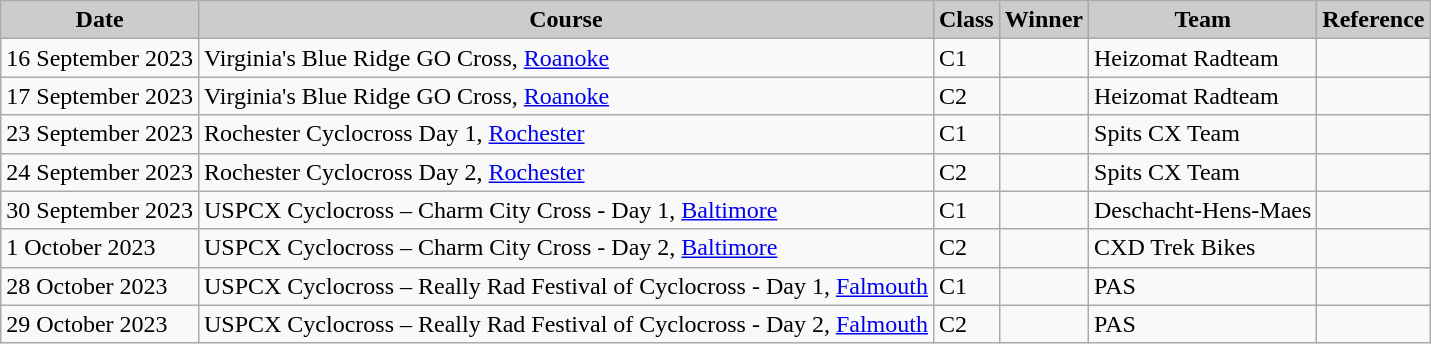<table class="wikitable sortable alternance ">
<tr>
<th scope="col" style="background-color:#CCCCCC;">Date</th>
<th scope="col" style="background-color:#CCCCCC;">Course</th>
<th scope="col" style="background-color:#CCCCCC;">Class</th>
<th scope="col" style="background-color:#CCCCCC;">Winner</th>
<th scope="col" style="background-color:#CCCCCC;">Team</th>
<th scope="col" style="background-color:#CCCCCC;">Reference</th>
</tr>
<tr>
<td>16 September 2023</td>
<td> Virginia's Blue Ridge GO Cross, <a href='#'>Roanoke</a></td>
<td>C1</td>
<td></td>
<td>Heizomat Radteam</td>
<td></td>
</tr>
<tr>
<td>17 September 2023</td>
<td> Virginia's Blue Ridge GO Cross, <a href='#'>Roanoke</a></td>
<td>C2</td>
<td></td>
<td>Heizomat Radteam</td>
<td></td>
</tr>
<tr>
<td>23 September 2023</td>
<td> Rochester Cyclocross Day 1, <a href='#'>Rochester</a></td>
<td>C1</td>
<td></td>
<td>Spits CX Team</td>
<td></td>
</tr>
<tr>
<td>24 September 2023</td>
<td> Rochester Cyclocross Day 2, <a href='#'>Rochester</a></td>
<td>C2</td>
<td></td>
<td>Spits CX Team</td>
<td></td>
</tr>
<tr>
<td>30 September 2023</td>
<td> USPCX Cyclocross – Charm City Cross - Day 1, <a href='#'>Baltimore</a></td>
<td>C1</td>
<td></td>
<td>Deschacht-Hens-Maes</td>
<td></td>
</tr>
<tr>
<td>1 October 2023</td>
<td> USPCX Cyclocross – Charm City Cross - Day 2, <a href='#'>Baltimore</a></td>
<td>C2</td>
<td></td>
<td>CXD Trek Bikes</td>
<td></td>
</tr>
<tr>
<td>28 October 2023</td>
<td> USPCX Cyclocross – Really Rad Festival of Cyclocross - Day 1, <a href='#'>Falmouth</a></td>
<td>C1</td>
<td></td>
<td>PAS</td>
<td></td>
</tr>
<tr>
<td>29 October 2023</td>
<td> USPCX Cyclocross – Really Rad Festival of Cyclocross - Day 2, <a href='#'>Falmouth</a></td>
<td>C2</td>
<td></td>
<td>PAS</td>
<td></td>
</tr>
</table>
